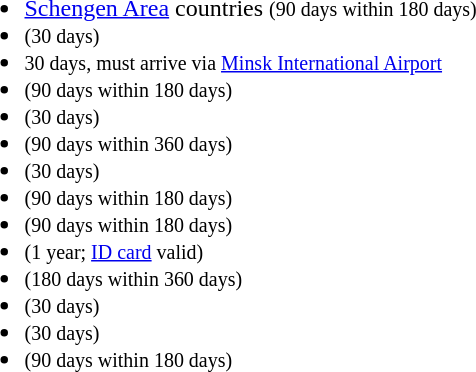<table>
<tr>
<td><br><ul><li> <a href='#'>Schengen Area</a> countries <small>(90 days within 180 days)</small></li><li> <small>(30 days)</small></li><li> <small>30 days, must arrive via <a href='#'>Minsk International Airport</a></small></li><li> <small>(90 days within 180 days)</small></li><li> <small>(30 days)</small></li><li> <small>(90 days within 360 days)</small></li><li> <small>(30 days)</small></li><li> <small>(90 days within 180 days)</small></li><li> <small>(90 days within 180 days)</small></li><li> <small>(1 year; <a href='#'>ID card</a> valid)</small></li><li> <small>(180 days within 360 days)</small></li><li> <small>(30 days)</small></li><li> <small>(30 days)</small></li><li> <small>(90 days within 180 days)</small></li></ul></td>
<td></td>
</tr>
</table>
